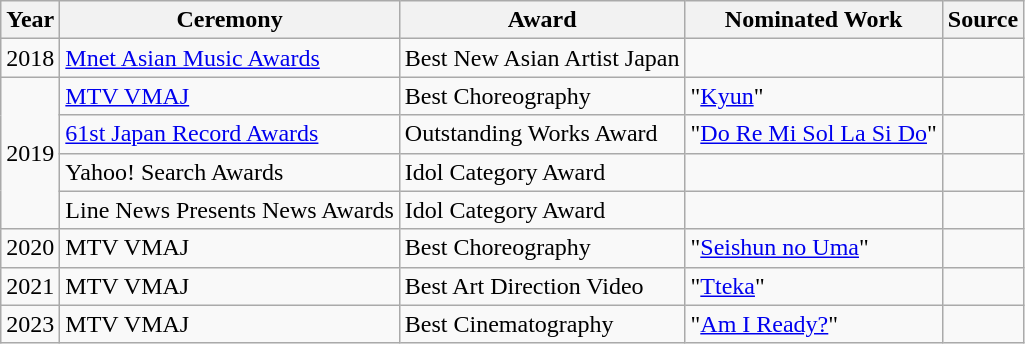<table class="wikitable">
<tr>
<th>Year</th>
<th>Ceremony</th>
<th>Award</th>
<th>Nominated Work</th>
<th>Source</th>
</tr>
<tr>
<td>2018</td>
<td><a href='#'>Mnet Asian Music Awards</a></td>
<td>Best New Asian Artist Japan</td>
<td></td>
<td></td>
</tr>
<tr>
<td rowspan="4">2019</td>
<td><a href='#'>MTV VMAJ</a></td>
<td>Best Choreography</td>
<td>"<a href='#'>Kyun</a>"</td>
<td></td>
</tr>
<tr>
<td><a href='#'>61st Japan Record Awards</a></td>
<td>Outstanding Works Award</td>
<td>"<a href='#'>Do Re Mi Sol La Si Do</a>"</td>
<td></td>
</tr>
<tr>
<td>Yahoo! Search Awards</td>
<td>Idol Category Award</td>
<td></td>
<td></td>
</tr>
<tr>
<td>Line News Presents News Awards</td>
<td>Idol Category Award</td>
<td></td>
<td></td>
</tr>
<tr>
<td>2020</td>
<td>MTV VMAJ</td>
<td>Best Choreography</td>
<td>"<a href='#'>Seishun no Uma</a>"</td>
<td></td>
</tr>
<tr>
<td>2021</td>
<td>MTV VMAJ</td>
<td>Best Art Direction Video</td>
<td>"<a href='#'>Tteka</a>"</td>
<td></td>
</tr>
<tr>
<td>2023</td>
<td>MTV VMAJ</td>
<td>Best Cinematography</td>
<td>"<a href='#'>Am I Ready?</a>"</td>
<td></td>
</tr>
</table>
